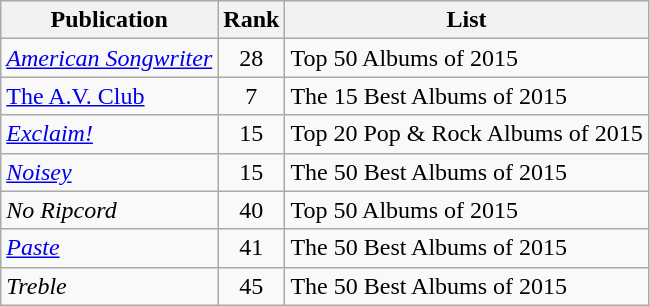<table class="wikitable plainrowheaders sortable">
<tr>
<th>Publication</th>
<th data-sort-type="number">Rank</th>
<th scope="col" class="unsortable">List</th>
</tr>
<tr Ad>
<td><em><a href='#'>American Songwriter</a></em></td>
<td align=center>28</td>
<td>Top 50 Albums of 2015</td>
</tr>
<tr Ad>
<td><a href='#'>The A.V. Club</a></td>
<td align=center>7</td>
<td>The 15 Best Albums of 2015</td>
</tr>
<tr Ad>
<td><em><a href='#'>Exclaim!</a></em></td>
<td align=center>15</td>
<td>Top 20 Pop & Rock Albums of 2015</td>
</tr>
<tr Ad>
<td><em><a href='#'>Noisey</a></em></td>
<td align=center>15</td>
<td>The 50 Best Albums of 2015</td>
</tr>
<tr Ad>
<td><em>No Ripcord</em></td>
<td align=center>40</td>
<td>Top 50 Albums of 2015</td>
</tr>
<tr Ad>
<td><em><a href='#'>Paste</a></em></td>
<td align=center>41</td>
<td>The 50 Best Albums of 2015</td>
</tr>
<tr Ad>
<td><em>Treble</em></td>
<td align=center>45</td>
<td>The 50 Best Albums of 2015</td>
</tr>
</table>
